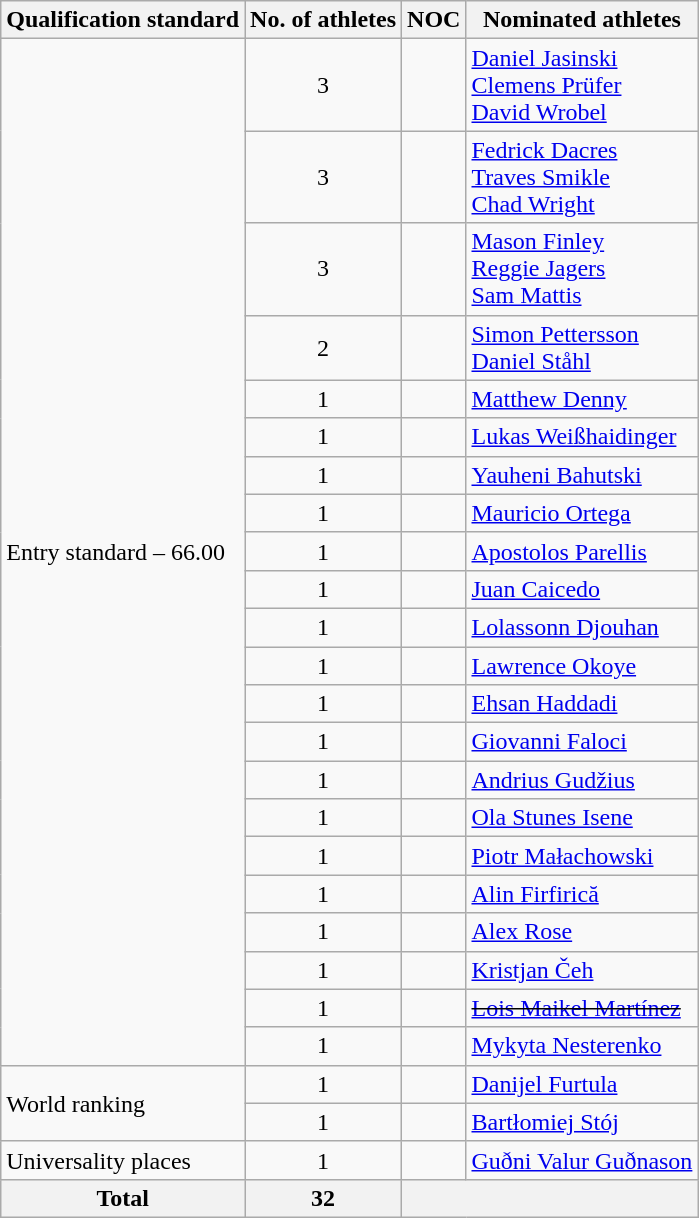<table class="wikitable" style="text-align:left;">
<tr>
<th>Qualification standard</th>
<th>No. of athletes</th>
<th>NOC</th>
<th>Nominated athletes</th>
</tr>
<tr>
<td rowspan=22>Entry standard – 66.00</td>
<td align=center>3</td>
<td></td>
<td><a href='#'>Daniel Jasinski</a><br><a href='#'>Clemens Prüfer</a><br><a href='#'>David Wrobel</a></td>
</tr>
<tr>
<td align=center>3</td>
<td></td>
<td><a href='#'>Fedrick Dacres</a><br><a href='#'>Traves Smikle</a><br><a href='#'>Chad Wright</a></td>
</tr>
<tr>
<td align=center>3</td>
<td></td>
<td><a href='#'>Mason Finley</a><br><a href='#'>Reggie Jagers</a><br><a href='#'>Sam Mattis</a></td>
</tr>
<tr>
<td align=center>2</td>
<td></td>
<td><a href='#'>Simon Pettersson</a><br><a href='#'>Daniel Ståhl</a></td>
</tr>
<tr>
<td align=center>1</td>
<td></td>
<td><a href='#'>Matthew Denny</a></td>
</tr>
<tr>
<td align=center>1</td>
<td></td>
<td><a href='#'>Lukas Weißhaidinger</a></td>
</tr>
<tr>
<td align=center>1</td>
<td></td>
<td><a href='#'>Yauheni Bahutski</a></td>
</tr>
<tr>
<td align=center>1</td>
<td></td>
<td><a href='#'>Mauricio Ortega</a></td>
</tr>
<tr>
<td align=center>1</td>
<td></td>
<td><a href='#'>Apostolos Parellis</a></td>
</tr>
<tr>
<td align=center>1</td>
<td></td>
<td><a href='#'>Juan Caicedo</a></td>
</tr>
<tr>
<td align=center>1</td>
<td></td>
<td><a href='#'>Lolassonn Djouhan</a></td>
</tr>
<tr>
<td align=center>1</td>
<td></td>
<td><a href='#'>Lawrence Okoye</a></td>
</tr>
<tr>
<td align=center>1</td>
<td></td>
<td><a href='#'>Ehsan Haddadi</a></td>
</tr>
<tr>
<td align=center>1</td>
<td></td>
<td><a href='#'>Giovanni Faloci</a></td>
</tr>
<tr>
<td align=center>1</td>
<td></td>
<td><a href='#'>Andrius Gudžius</a></td>
</tr>
<tr>
<td align=center>1</td>
<td></td>
<td><a href='#'>Ola Stunes Isene</a></td>
</tr>
<tr>
<td align=center>1</td>
<td></td>
<td><a href='#'>Piotr Małachowski</a></td>
</tr>
<tr>
<td align=center>1</td>
<td></td>
<td><a href='#'>Alin Firfirică</a></td>
</tr>
<tr>
<td align=center>1</td>
<td></td>
<td><a href='#'>Alex Rose</a></td>
</tr>
<tr>
<td align=center>1</td>
<td></td>
<td><a href='#'>Kristjan Čeh</a></td>
</tr>
<tr>
<td align=center>1</td>
<td></td>
<td><s><a href='#'>Lois Maikel Martínez</a></s></td>
</tr>
<tr>
<td align=center>1</td>
<td></td>
<td><a href='#'>Mykyta Nesterenko</a></td>
</tr>
<tr>
<td rowspan=2>World ranking</td>
<td align=center>1</td>
<td></td>
<td><a href='#'>Danijel Furtula</a></td>
</tr>
<tr>
<td align=center>1</td>
<td></td>
<td><a href='#'>Bartłomiej Stój</a></td>
</tr>
<tr>
<td>Universality places</td>
<td align=center>1</td>
<td></td>
<td><a href='#'>Guðni Valur Guðnason</a></td>
</tr>
<tr>
<th>Total</th>
<th>32</th>
<th colspan=2></th>
</tr>
</table>
